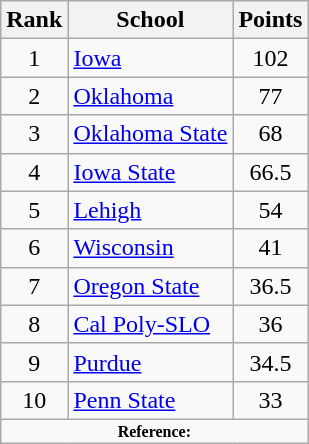<table class="wikitable" style="text-align:center">
<tr>
<th>Rank</th>
<th>School</th>
<th>Points</th>
</tr>
<tr>
<td>1</td>
<td align=left><a href='#'>Iowa</a></td>
<td>102</td>
</tr>
<tr>
<td>2</td>
<td align=left><a href='#'>Oklahoma</a></td>
<td>77</td>
</tr>
<tr>
<td>3</td>
<td align=left><a href='#'>Oklahoma State</a></td>
<td>68</td>
</tr>
<tr>
<td>4</td>
<td align=left><a href='#'>Iowa State</a></td>
<td>66.5</td>
</tr>
<tr>
<td>5</td>
<td align=left><a href='#'>Lehigh</a></td>
<td>54</td>
</tr>
<tr>
<td>6</td>
<td align=left><a href='#'>Wisconsin</a></td>
<td>41</td>
</tr>
<tr>
<td>7</td>
<td align=left><a href='#'>Oregon State</a></td>
<td>36.5</td>
</tr>
<tr>
<td>8</td>
<td align=left><a href='#'>Cal Poly-SLO</a></td>
<td>36</td>
</tr>
<tr>
<td>9</td>
<td align=left><a href='#'>Purdue</a></td>
<td>34.5</td>
</tr>
<tr>
<td>10</td>
<td align=left><a href='#'>Penn State</a></td>
<td>33</td>
</tr>
<tr>
<td colspan="7"  style="font-size:8pt; text-align:center;"><strong>Reference:</strong></td>
</tr>
</table>
